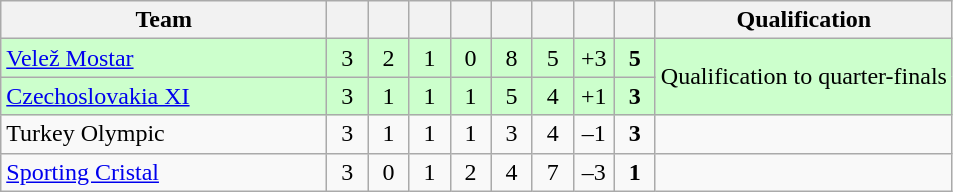<table class="wikitable" style="text-align:center;">
<tr>
<th width=210>Team</th>
<th width=20></th>
<th width=20></th>
<th width=20></th>
<th width=20></th>
<th width=20></th>
<th width=20></th>
<th width=20></th>
<th width=20></th>
<th>Qualification</th>
</tr>
<tr bgcolor="#ccffcc">
<td align="left"> <a href='#'>Velež Mostar</a></td>
<td>3</td>
<td>2</td>
<td>1</td>
<td>0</td>
<td>8</td>
<td>5</td>
<td>+3</td>
<td><strong>5</strong></td>
<td rowspan="2">Qualification to quarter-finals</td>
</tr>
<tr bgcolor="#ccffcc">
<td align="left"> <a href='#'>Czechoslovakia XI</a></td>
<td>3</td>
<td>1</td>
<td>1</td>
<td>1</td>
<td>5</td>
<td>4</td>
<td>+1</td>
<td><strong>3</strong></td>
</tr>
<tr>
<td align="left"> Turkey Olympic</td>
<td>3</td>
<td>1</td>
<td>1</td>
<td>1</td>
<td>3</td>
<td>4</td>
<td>–1</td>
<td><strong>3</strong></td>
<td></td>
</tr>
<tr>
<td align="left"> <a href='#'>Sporting Cristal</a></td>
<td>3</td>
<td>0</td>
<td>1</td>
<td>2</td>
<td>4</td>
<td>7</td>
<td>–3</td>
<td><strong>1</strong></td>
<td></td>
</tr>
</table>
